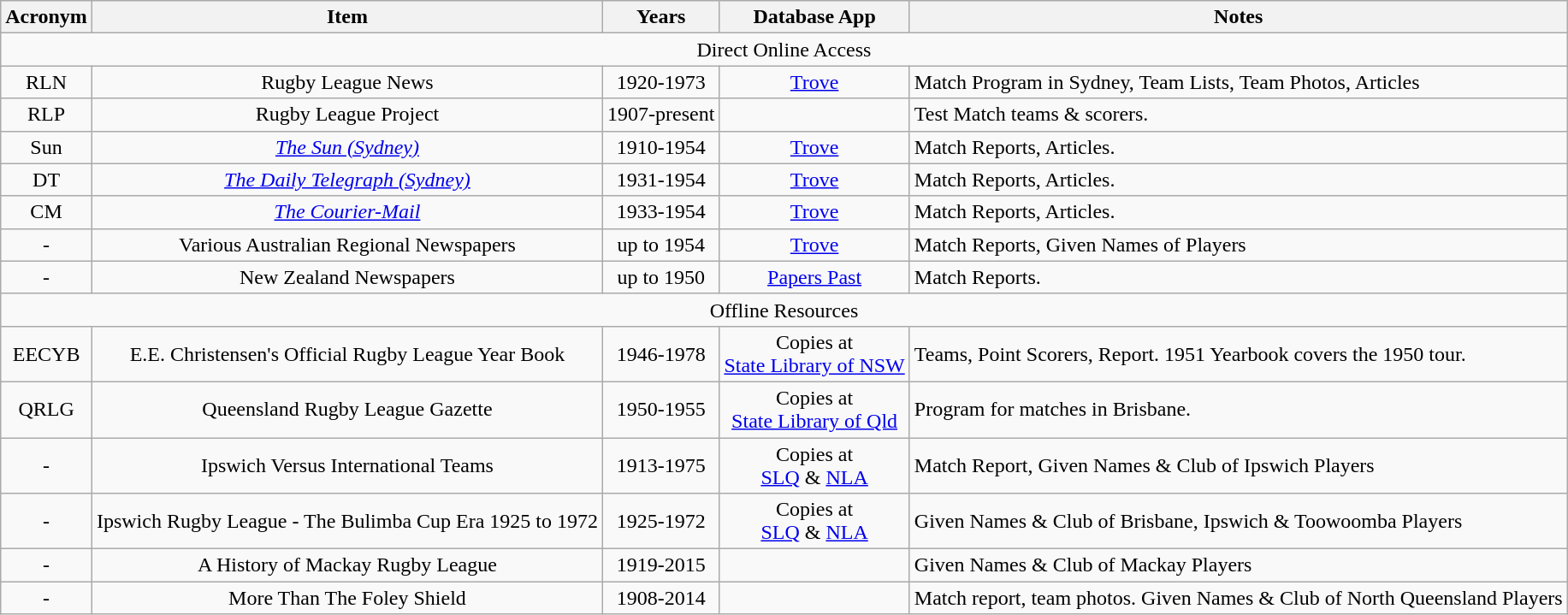<table class=wikitable style="text-align:center;">
<tr>
<th>Acronym</th>
<th>Item</th>
<th>Years</th>
<th>Database App</th>
<th>Notes</th>
</tr>
<tr>
<td colspan=5 align=center>Direct Online Access</td>
</tr>
<tr>
<td>RLN</td>
<td>Rugby League News</td>
<td>1920-1973</td>
<td><a href='#'>Trove</a></td>
<td align=left>Match Program in Sydney, Team Lists, Team Photos, Articles</td>
</tr>
<tr>
<td>RLP</td>
<td>Rugby League Project</td>
<td>1907-present</td>
<td></td>
<td align=left>Test Match teams & scorers.</td>
</tr>
<tr>
<td>Sun</td>
<td><em><a href='#'>The Sun (Sydney)</a></em></td>
<td>1910-1954</td>
<td><a href='#'>Trove</a></td>
<td align=left>Match Reports, Articles.</td>
</tr>
<tr>
<td>DT</td>
<td><em><a href='#'>The Daily Telegraph (Sydney)</a></em></td>
<td>1931-1954</td>
<td><a href='#'>Trove</a></td>
<td align=left>Match Reports, Articles.</td>
</tr>
<tr>
<td>CM</td>
<td><em><a href='#'>The Courier-Mail</a></em></td>
<td>1933-1954</td>
<td><a href='#'>Trove</a></td>
<td align=left>Match Reports, Articles.</td>
</tr>
<tr>
<td>-</td>
<td>Various Australian Regional Newspapers</td>
<td>up to 1954</td>
<td><a href='#'>Trove</a></td>
<td align=left>Match Reports, Given Names of Players</td>
</tr>
<tr>
<td>-</td>
<td>New Zealand Newspapers</td>
<td>up to 1950</td>
<td><a href='#'>Papers Past</a></td>
<td align=left>Match Reports.</td>
</tr>
<tr>
<td colspan=5>Offline Resources</td>
</tr>
<tr>
<td>EECYB</td>
<td>E.E. Christensen's Official Rugby League Year Book</td>
<td>1946-1978</td>
<td>Copies at <br> <a href='#'>State Library of NSW</a></td>
<td align=left>Teams, Point Scorers, Report. 1951 Yearbook covers the 1950 tour.</td>
</tr>
<tr>
<td>QRLG</td>
<td>Queensland Rugby League Gazette</td>
<td>1950-1955</td>
<td>Copies at <br> <a href='#'>State Library of Qld</a></td>
<td align=left>Program for matches in Brisbane.</td>
</tr>
<tr>
<td>-</td>
<td>Ipswich Versus International Teams</td>
<td>1913-1975</td>
<td>Copies at <br><a href='#'>SLQ</a> & <a href='#'>NLA</a></td>
<td align=left>Match Report, Given Names & Club of Ipswich Players</td>
</tr>
<tr>
<td>-</td>
<td>Ipswich Rugby League - The Bulimba Cup Era 1925 to 1972 </td>
<td>1925-1972</td>
<td>Copies at <br><a href='#'>SLQ</a> & <a href='#'>NLA</a></td>
<td align=left>Given Names & Club of Brisbane, Ipswich & Toowoomba Players</td>
</tr>
<tr>
<td>-</td>
<td>A History of Mackay Rugby League</td>
<td>1919-2015</td>
<td></td>
<td align=left>Given Names & Club of Mackay Players</td>
</tr>
<tr>
<td>-</td>
<td>More Than The Foley Shield</td>
<td>1908-2014</td>
<td></td>
<td align=left>Match report, team photos. Given Names & Club of North Queensland Players</td>
</tr>
</table>
